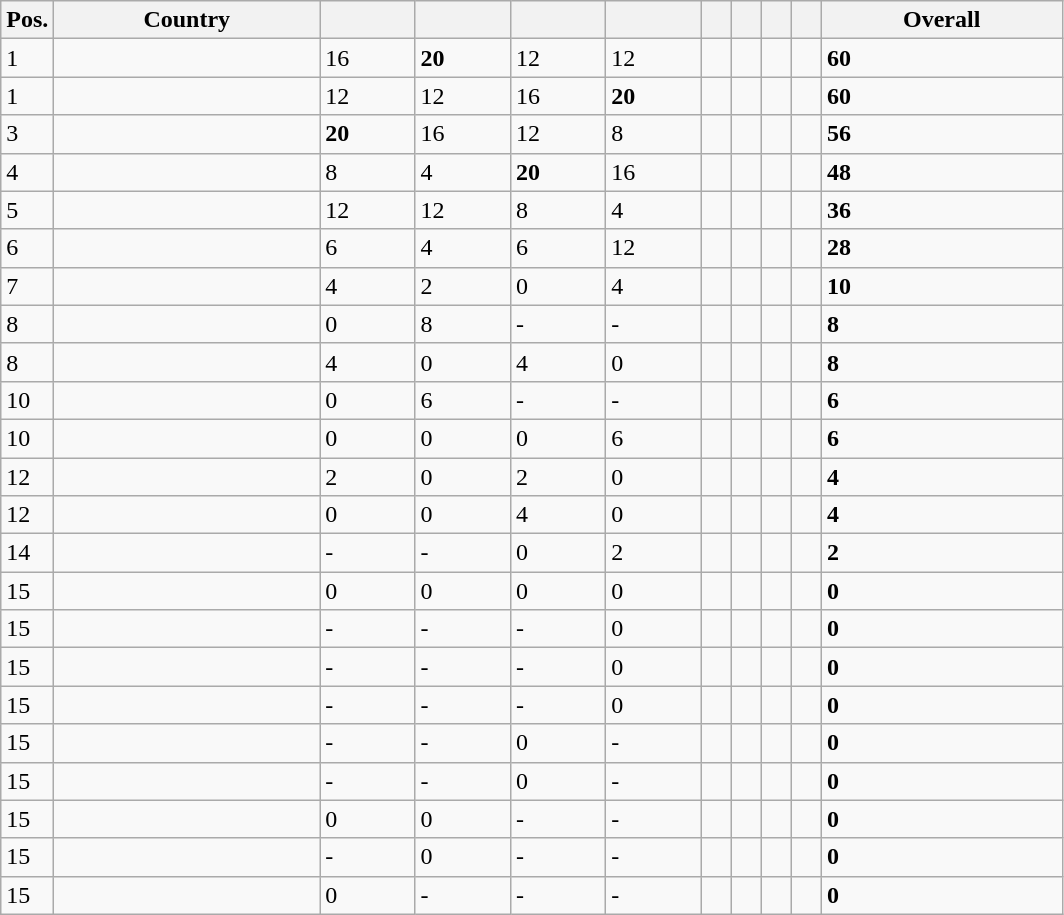<table class="wikitable">
<tr>
<th width=5%>Pos.</th>
<th>Country</th>
<th></th>
<th></th>
<th></th>
<th></th>
<th></th>
<th></th>
<th></th>
<th></th>
<th>Overall</th>
</tr>
<tr>
<td>1</td>
<td></td>
<td>16</td>
<td><strong>20</strong></td>
<td>12</td>
<td>12</td>
<td></td>
<td></td>
<td></td>
<td></td>
<td><strong>60</strong></td>
</tr>
<tr>
<td>1</td>
<td></td>
<td>12</td>
<td>12</td>
<td>16</td>
<td><strong>20</strong></td>
<td></td>
<td></td>
<td></td>
<td></td>
<td><strong>60</strong></td>
</tr>
<tr>
<td>3</td>
<td></td>
<td><strong>20</strong></td>
<td>16</td>
<td>12</td>
<td>8</td>
<td></td>
<td></td>
<td></td>
<td></td>
<td><strong>56</strong></td>
</tr>
<tr>
<td>4</td>
<td></td>
<td>8</td>
<td>4</td>
<td><strong>20</strong></td>
<td>16</td>
<td></td>
<td></td>
<td></td>
<td></td>
<td><strong>48</strong></td>
</tr>
<tr>
<td>5</td>
<td></td>
<td>12</td>
<td>12</td>
<td>8</td>
<td>4</td>
<td></td>
<td></td>
<td></td>
<td></td>
<td><strong>36</strong></td>
</tr>
<tr>
<td>6</td>
<td></td>
<td>6</td>
<td>4</td>
<td>6</td>
<td>12</td>
<td></td>
<td></td>
<td></td>
<td></td>
<td><strong>28</strong></td>
</tr>
<tr>
<td>7</td>
<td></td>
<td>4</td>
<td>2</td>
<td>0</td>
<td>4</td>
<td></td>
<td></td>
<td></td>
<td></td>
<td><strong>10</strong></td>
</tr>
<tr>
<td>8</td>
<td></td>
<td>0</td>
<td>8</td>
<td>-</td>
<td>-</td>
<td></td>
<td></td>
<td></td>
<td></td>
<td><strong>8</strong></td>
</tr>
<tr>
<td>8</td>
<td></td>
<td>4</td>
<td>0</td>
<td>4</td>
<td>0</td>
<td></td>
<td></td>
<td></td>
<td></td>
<td><strong>8</strong></td>
</tr>
<tr>
<td>10</td>
<td></td>
<td>0</td>
<td>6</td>
<td>-</td>
<td>-</td>
<td></td>
<td></td>
<td></td>
<td></td>
<td><strong>6</strong></td>
</tr>
<tr>
<td>10</td>
<td></td>
<td>0</td>
<td>0</td>
<td>0</td>
<td>6</td>
<td></td>
<td></td>
<td></td>
<td></td>
<td><strong>6</strong></td>
</tr>
<tr>
<td>12</td>
<td></td>
<td>2</td>
<td>0</td>
<td>2</td>
<td>0</td>
<td></td>
<td></td>
<td></td>
<td></td>
<td><strong>4</strong></td>
</tr>
<tr>
<td>12</td>
<td></td>
<td>0</td>
<td>0</td>
<td>4</td>
<td>0</td>
<td></td>
<td></td>
<td></td>
<td></td>
<td><strong>4</strong></td>
</tr>
<tr>
<td>14</td>
<td></td>
<td>-</td>
<td>-</td>
<td>0</td>
<td>2</td>
<td></td>
<td></td>
<td></td>
<td></td>
<td><strong>2</strong></td>
</tr>
<tr>
<td>15</td>
<td></td>
<td>0</td>
<td>0</td>
<td>0</td>
<td>0</td>
<td></td>
<td></td>
<td></td>
<td></td>
<td><strong>0</strong></td>
</tr>
<tr>
<td>15</td>
<td></td>
<td>-</td>
<td>-</td>
<td>-</td>
<td>0</td>
<td></td>
<td></td>
<td></td>
<td></td>
<td><strong>0</strong></td>
</tr>
<tr>
<td>15</td>
<td></td>
<td>-</td>
<td>-</td>
<td>-</td>
<td>0</td>
<td></td>
<td></td>
<td></td>
<td></td>
<td><strong>0</strong></td>
</tr>
<tr>
<td>15</td>
<td></td>
<td>-</td>
<td>-</td>
<td>-</td>
<td>0</td>
<td></td>
<td></td>
<td></td>
<td></td>
<td><strong>0</strong></td>
</tr>
<tr>
<td>15</td>
<td></td>
<td>-</td>
<td>-</td>
<td>0</td>
<td>-</td>
<td></td>
<td></td>
<td></td>
<td></td>
<td><strong>0</strong></td>
</tr>
<tr>
<td>15</td>
<td></td>
<td>-</td>
<td>-</td>
<td>0</td>
<td>-</td>
<td></td>
<td></td>
<td></td>
<td></td>
<td><strong>0</strong></td>
</tr>
<tr>
<td>15</td>
<td></td>
<td>0</td>
<td>0</td>
<td>-</td>
<td>-</td>
<td></td>
<td></td>
<td></td>
<td></td>
<td><strong>0</strong></td>
</tr>
<tr>
<td>15</td>
<td></td>
<td>-</td>
<td>0</td>
<td>-</td>
<td>-</td>
<td></td>
<td></td>
<td></td>
<td></td>
<td><strong>0</strong></td>
</tr>
<tr>
<td>15</td>
<td></td>
<td>0</td>
<td>-</td>
<td>-</td>
<td>-</td>
<td></td>
<td></td>
<td></td>
<td></td>
<td><strong>0</strong></td>
</tr>
</table>
